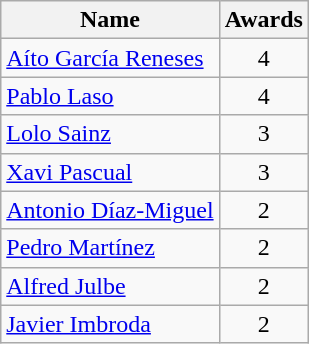<table class=wikitable>
<tr>
<th>Name</th>
<th>Awards</th>
</tr>
<tr>
<td> <a href='#'>Aíto García Reneses</a></td>
<td style="text-align:center;">4</td>
</tr>
<tr>
<td> <a href='#'>Pablo Laso</a></td>
<td style="text-align:center;">4</td>
</tr>
<tr>
<td> <a href='#'>Lolo Sainz</a></td>
<td style="text-align:center;">3</td>
</tr>
<tr>
<td> <a href='#'>Xavi Pascual</a></td>
<td style="text-align:center;">3</td>
</tr>
<tr>
<td> <a href='#'>Antonio Díaz-Miguel</a></td>
<td style="text-align:center;">2</td>
</tr>
<tr>
<td> <a href='#'>Pedro Martínez</a></td>
<td style="text-align:center;">2</td>
</tr>
<tr>
<td> <a href='#'>Alfred Julbe</a></td>
<td style="text-align:center;">2</td>
</tr>
<tr>
<td> <a href='#'>Javier Imbroda</a></td>
<td style="text-align:center;">2</td>
</tr>
</table>
